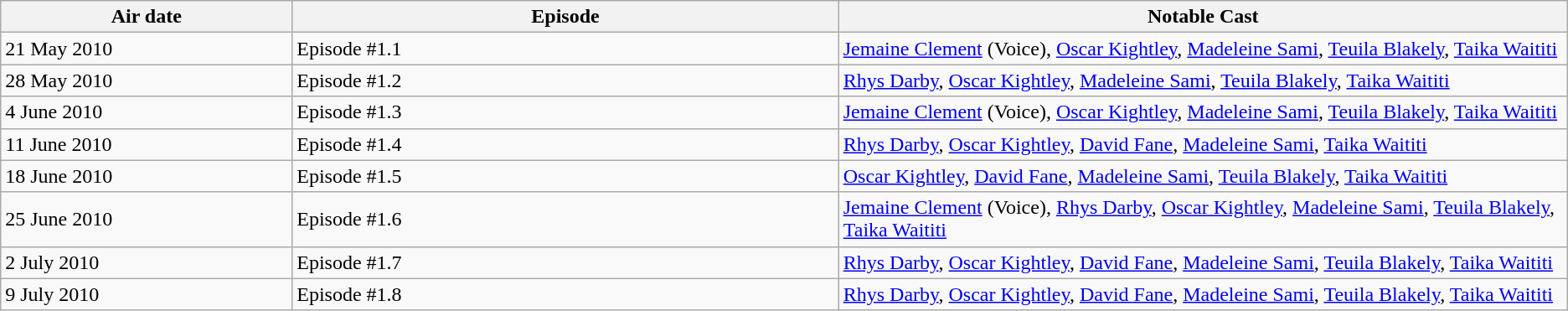<table class="wikitable">
<tr>
<th width=8%>Air date</th>
<th width=15%>Episode</th>
<th width=20%>Notable Cast</th>
</tr>
<tr>
<td>21 May 2010</td>
<td>Episode #1.1</td>
<td><a href='#'>Jemaine Clement</a> (Voice), <a href='#'>Oscar Kightley</a>, <a href='#'>Madeleine Sami</a>, <a href='#'>Teuila Blakely</a>, <a href='#'>Taika Waititi</a></td>
</tr>
<tr>
<td>28 May 2010</td>
<td>Episode #1.2</td>
<td><a href='#'>Rhys Darby</a>, <a href='#'>Oscar Kightley</a>, <a href='#'>Madeleine Sami</a>, <a href='#'>Teuila Blakely</a>, <a href='#'>Taika Waititi</a></td>
</tr>
<tr>
<td>4 June 2010</td>
<td>Episode #1.3</td>
<td><a href='#'>Jemaine Clement</a> (Voice), <a href='#'>Oscar Kightley</a>, <a href='#'>Madeleine Sami</a>, <a href='#'>Teuila Blakely</a>, <a href='#'>Taika Waititi</a></td>
</tr>
<tr>
<td>11 June 2010</td>
<td>Episode #1.4</td>
<td><a href='#'>Rhys Darby</a>, <a href='#'>Oscar Kightley</a>, <a href='#'>David Fane</a>, <a href='#'>Madeleine Sami</a>, <a href='#'>Taika Waititi</a></td>
</tr>
<tr>
<td>18 June 2010</td>
<td>Episode #1.5</td>
<td><a href='#'>Oscar Kightley</a>, <a href='#'>David Fane</a>, <a href='#'>Madeleine Sami</a>, <a href='#'>Teuila Blakely</a>, <a href='#'>Taika Waititi</a></td>
</tr>
<tr>
<td>25 June 2010</td>
<td>Episode #1.6</td>
<td><a href='#'>Jemaine Clement</a> (Voice), <a href='#'>Rhys Darby</a>, <a href='#'>Oscar Kightley</a>, <a href='#'>Madeleine Sami</a>, <a href='#'>Teuila Blakely</a>, <a href='#'>Taika Waititi</a></td>
</tr>
<tr>
<td>2 July 2010</td>
<td>Episode #1.7</td>
<td><a href='#'>Rhys Darby</a>, <a href='#'>Oscar Kightley</a>, <a href='#'>David Fane</a>, <a href='#'>Madeleine Sami</a>, <a href='#'>Teuila Blakely</a>, <a href='#'>Taika Waititi</a></td>
</tr>
<tr>
<td>9 July 2010</td>
<td>Episode #1.8</td>
<td><a href='#'>Rhys Darby</a>, <a href='#'>Oscar Kightley</a>, <a href='#'>David Fane</a>, <a href='#'>Madeleine Sami</a>, <a href='#'>Teuila Blakely</a>, <a href='#'>Taika Waititi</a></td>
</tr>
</table>
